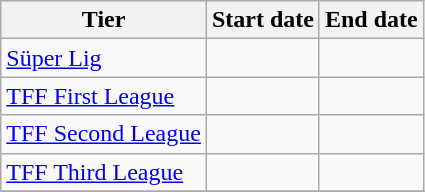<table class="wikitable sortable">
<tr>
<th>Tier</th>
<th>Start date</th>
<th>End date</th>
</tr>
<tr>
<td><a href='#'>Süper Lig</a></td>
<td><strong></strong></td>
<td><strong></strong></td>
</tr>
<tr>
<td><a href='#'>TFF First League</a></td>
<td><strong></strong></td>
<td><strong></strong></td>
</tr>
<tr>
<td><a href='#'>TFF Second League</a></td>
<td><strong></strong></td>
<td><strong></strong></td>
</tr>
<tr>
<td><a href='#'>TFF Third League</a></td>
<td><strong></strong></td>
<td><strong></strong></td>
</tr>
<tr>
</tr>
</table>
